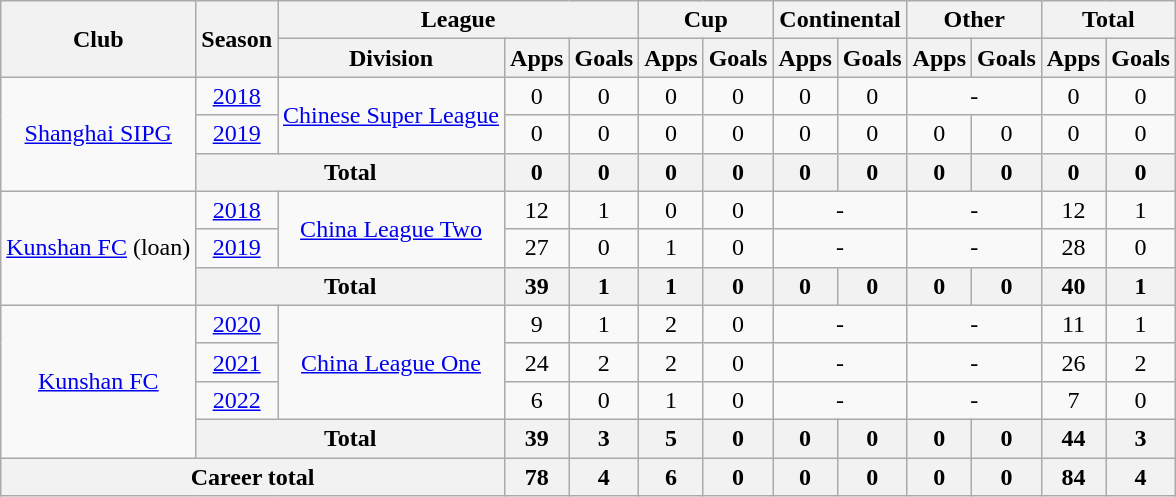<table class="wikitable" style="text-align: center">
<tr>
<th rowspan="2">Club</th>
<th rowspan="2">Season</th>
<th colspan="3">League</th>
<th colspan="2">Cup</th>
<th colspan="2">Continental</th>
<th colspan="2">Other</th>
<th colspan="2">Total</th>
</tr>
<tr>
<th>Division</th>
<th>Apps</th>
<th>Goals</th>
<th>Apps</th>
<th>Goals</th>
<th>Apps</th>
<th>Goals</th>
<th>Apps</th>
<th>Goals</th>
<th>Apps</th>
<th>Goals</th>
</tr>
<tr>
<td rowspan="3"><a href='#'>Shanghai SIPG</a></td>
<td><a href='#'>2018</a></td>
<td rowspan="2"><a href='#'>Chinese Super League</a></td>
<td>0</td>
<td>0</td>
<td>0</td>
<td>0</td>
<td>0</td>
<td>0</td>
<td colspan="2">-</td>
<td>0</td>
<td>0</td>
</tr>
<tr>
<td><a href='#'>2019</a></td>
<td>0</td>
<td>0</td>
<td>0</td>
<td>0</td>
<td>0</td>
<td>0</td>
<td>0</td>
<td>0</td>
<td>0</td>
<td>0</td>
</tr>
<tr>
<th colspan=2>Total</th>
<th>0</th>
<th>0</th>
<th>0</th>
<th>0</th>
<th>0</th>
<th>0</th>
<th>0</th>
<th>0</th>
<th>0</th>
<th>0</th>
</tr>
<tr>
<td rowspan="3"><a href='#'>Kunshan FC</a> (loan)</td>
<td><a href='#'>2018</a></td>
<td rowspan="2"><a href='#'>China League Two</a></td>
<td>12</td>
<td>1</td>
<td>0</td>
<td>0</td>
<td colspan="2">-</td>
<td colspan="2">-</td>
<td>12</td>
<td>1</td>
</tr>
<tr>
<td><a href='#'>2019</a></td>
<td>27</td>
<td>0</td>
<td>1</td>
<td>0</td>
<td colspan="2">-</td>
<td colspan="2">-</td>
<td>28</td>
<td>0</td>
</tr>
<tr>
<th colspan=2>Total</th>
<th>39</th>
<th>1</th>
<th>1</th>
<th>0</th>
<th>0</th>
<th>0</th>
<th>0</th>
<th>0</th>
<th>40</th>
<th>1</th>
</tr>
<tr>
<td rowspan="4"><a href='#'>Kunshan FC</a></td>
<td><a href='#'>2020</a></td>
<td rowspan="3"><a href='#'>China League One</a></td>
<td>9</td>
<td>1</td>
<td>2</td>
<td>0</td>
<td colspan="2">-</td>
<td colspan="2">-</td>
<td>11</td>
<td>1</td>
</tr>
<tr>
<td><a href='#'>2021</a></td>
<td>24</td>
<td>2</td>
<td>2</td>
<td>0</td>
<td colspan="2">-</td>
<td colspan="2">-</td>
<td>26</td>
<td>2</td>
</tr>
<tr>
<td><a href='#'>2022</a></td>
<td>6</td>
<td>0</td>
<td>1</td>
<td>0</td>
<td colspan="2">-</td>
<td colspan="2">-</td>
<td>7</td>
<td>0</td>
</tr>
<tr>
<th colspan=2>Total</th>
<th>39</th>
<th>3</th>
<th>5</th>
<th>0</th>
<th>0</th>
<th>0</th>
<th>0</th>
<th>0</th>
<th>44</th>
<th>3</th>
</tr>
<tr>
<th colspan=3>Career total</th>
<th>78</th>
<th>4</th>
<th>6</th>
<th>0</th>
<th>0</th>
<th>0</th>
<th>0</th>
<th>0</th>
<th>84</th>
<th>4</th>
</tr>
</table>
